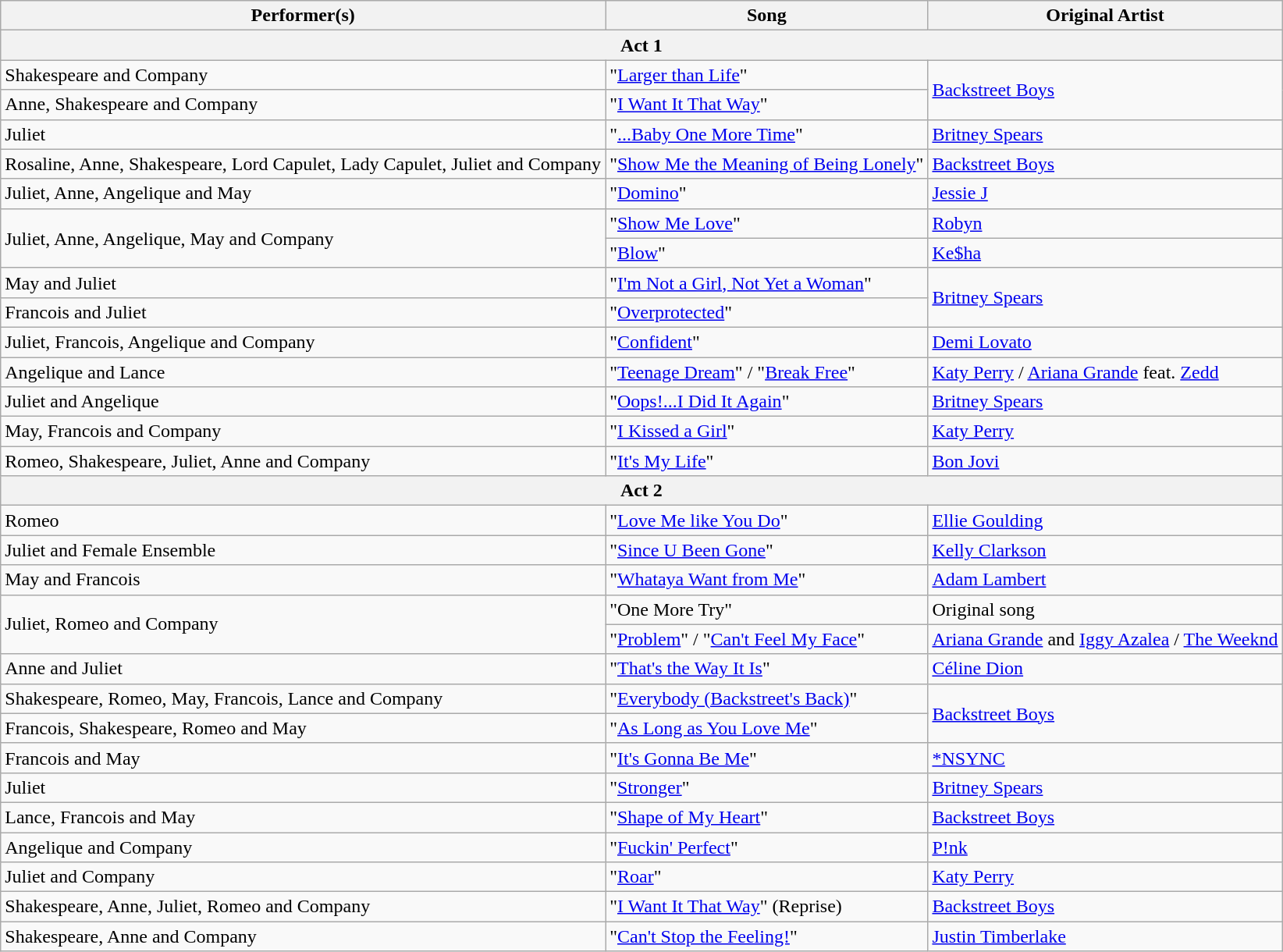<table class="wikitable">
<tr>
<th>Performer(s)</th>
<th>Song</th>
<th>Original Artist</th>
</tr>
<tr>
<th colspan="3">Act 1</th>
</tr>
<tr>
<td>Shakespeare and Company</td>
<td>"<a href='#'>Larger than Life</a>"</td>
<td rowspan="2"><a href='#'>Backstreet Boys</a></td>
</tr>
<tr>
<td>Anne, Shakespeare and Company</td>
<td>"<a href='#'>I Want It That Way</a>"</td>
</tr>
<tr>
<td>Juliet</td>
<td>"<a href='#'>...Baby One More Time</a>"</td>
<td><a href='#'>Britney Spears</a></td>
</tr>
<tr>
<td>Rosaline, Anne, Shakespeare, Lord Capulet, Lady Capulet, Juliet and Company</td>
<td>"<a href='#'>Show Me the Meaning of Being Lonely</a>"</td>
<td><a href='#'>Backstreet Boys</a></td>
</tr>
<tr>
<td>Juliet, Anne, Angelique and May</td>
<td>"<a href='#'>Domino</a>"</td>
<td><a href='#'>Jessie J</a></td>
</tr>
<tr>
<td rowspan="2">Juliet, Anne, Angelique, May  and Company</td>
<td>"<a href='#'>Show Me Love</a>"</td>
<td><a href='#'>Robyn</a></td>
</tr>
<tr>
<td>"<a href='#'>Blow</a>"</td>
<td><a href='#'>Ke$ha</a></td>
</tr>
<tr>
<td>May and Juliet</td>
<td>"<a href='#'>I'm Not a Girl, Not Yet a Woman</a>"</td>
<td rowspan="2"><a href='#'>Britney Spears</a></td>
</tr>
<tr>
<td>Francois and Juliet</td>
<td>"<a href='#'>Overprotected</a>"</td>
</tr>
<tr>
<td>Juliet, Francois, Angelique and Company</td>
<td>"<a href='#'>Confident</a>"</td>
<td><a href='#'>Demi Lovato</a></td>
</tr>
<tr>
<td>Angelique and Lance</td>
<td>"<a href='#'>Teenage Dream</a>" / "<a href='#'>Break Free</a>"</td>
<td><a href='#'>Katy Perry</a> / <a href='#'>Ariana Grande</a> feat. <a href='#'>Zedd</a></td>
</tr>
<tr>
<td>Juliet and Angelique</td>
<td>"<a href='#'>Oops!...I Did It Again</a>"</td>
<td><a href='#'>Britney Spears</a></td>
</tr>
<tr>
<td>May, Francois and Company</td>
<td>"<a href='#'>I Kissed a Girl</a>"</td>
<td><a href='#'>Katy Perry</a></td>
</tr>
<tr>
<td>Romeo, Shakespeare, Juliet, Anne and Company</td>
<td>"<a href='#'>It's My Life</a>"</td>
<td><a href='#'>Bon Jovi</a></td>
</tr>
<tr>
<th colspan="3">Act 2</th>
</tr>
<tr>
<td>Romeo</td>
<td>"<a href='#'>Love Me like You Do</a>"</td>
<td><a href='#'>Ellie Goulding</a></td>
</tr>
<tr>
<td>Juliet and Female Ensemble</td>
<td>"<a href='#'>Since U Been Gone</a>"</td>
<td><a href='#'>Kelly Clarkson</a></td>
</tr>
<tr>
<td>May and Francois</td>
<td>"<a href='#'>Whataya Want from Me</a>"</td>
<td><a href='#'>Adam Lambert</a></td>
</tr>
<tr>
<td rowspan="2">Juliet, Romeo and Company</td>
<td>"One More Try"</td>
<td>Original song</td>
</tr>
<tr>
<td>"<a href='#'>Problem</a>" / "<a href='#'>Can't Feel My Face</a>"</td>
<td><a href='#'>Ariana Grande</a> and <a href='#'>Iggy Azalea</a> / <a href='#'>The Weeknd</a></td>
</tr>
<tr>
<td>Anne and Juliet</td>
<td>"<a href='#'>That's the Way It Is</a>"</td>
<td><a href='#'>Céline Dion</a></td>
</tr>
<tr>
<td>Shakespeare, Romeo, May, Francois, Lance and Company</td>
<td>"<a href='#'>Everybody (Backstreet's Back)</a>"</td>
<td rowspan="2"><a href='#'>Backstreet Boys</a></td>
</tr>
<tr>
<td>Francois, Shakespeare, Romeo and May</td>
<td>"<a href='#'>As Long as You Love Me</a>"</td>
</tr>
<tr>
<td>Francois and May</td>
<td>"<a href='#'>It's Gonna Be Me</a>"</td>
<td><a href='#'>*NSYNC</a></td>
</tr>
<tr>
<td>Juliet</td>
<td>"<a href='#'>Stronger</a>"</td>
<td><a href='#'>Britney Spears</a></td>
</tr>
<tr>
<td>Lance, Francois and May</td>
<td>"<a href='#'>Shape of My Heart</a>"</td>
<td><a href='#'>Backstreet Boys</a></td>
</tr>
<tr>
<td>Angelique and Company</td>
<td>"<a href='#'>Fuckin' Perfect</a>"</td>
<td><a href='#'>P!nk</a></td>
</tr>
<tr>
<td>Juliet and Company</td>
<td>"<a href='#'>Roar</a>"</td>
<td><a href='#'>Katy Perry</a></td>
</tr>
<tr>
<td>Shakespeare, Anne, Juliet, Romeo and Company</td>
<td>"<a href='#'>I Want It That Way</a>" (Reprise)</td>
<td><a href='#'>Backstreet Boys</a></td>
</tr>
<tr>
<td>Shakespeare, Anne and Company</td>
<td>"<a href='#'>Can't Stop the Feeling!</a>"</td>
<td><a href='#'>Justin Timberlake</a></td>
</tr>
</table>
